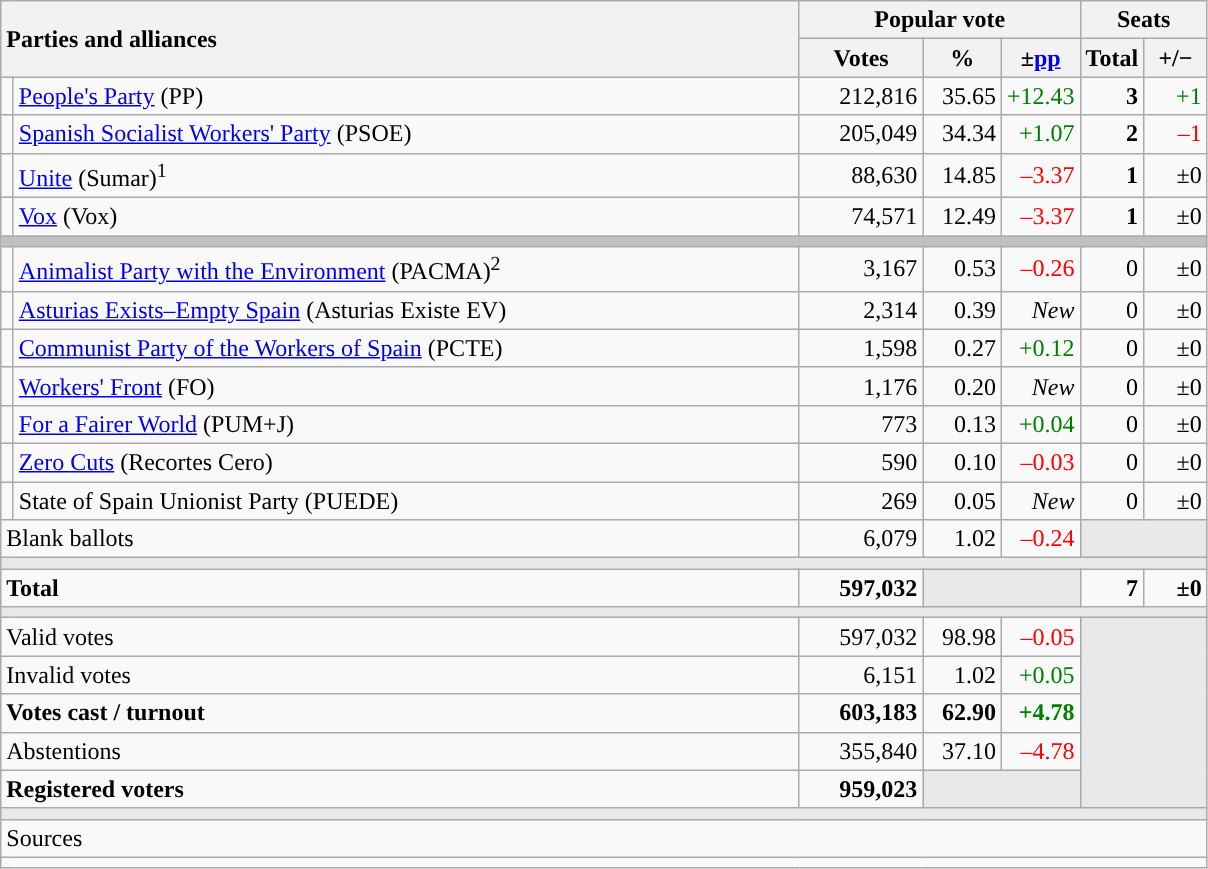<table class="wikitable" style="text-align:right;">
<tr>
<th style="text-align:left;" rowspan="2" colspan="2" width="525">Parties and alliances</th>
<th colspan="3">Popular vote</th>
<th colspan="2">Seats</th>
</tr>
<tr>
<th width="75">Votes</th>
<th width="45">%</th>
<th width="45">±<a href='#'>pp</a></th>
<th width="35">Total</th>
<th width="35">+/−</th>
</tr>
<tr>
<td width="1" style="color:inherit;background:"></td>
<td align="left"><a href='#'>People's Party</a> (PP)</td>
<td>212,816</td>
<td>35.65</td>
<td style="color:green;">+12.43</td>
<td><strong>3</strong></td>
<td style="color:green;">+1</td>
</tr>
<tr>
<td style="color:inherit;background:"></td>
<td align="left"><a href='#'>Spanish Socialist Workers' Party</a> (PSOE)</td>
<td>205,049</td>
<td>34.34</td>
<td style="color:green;">+1.07</td>
<td><strong>2</strong></td>
<td style="color:red;">–1</td>
</tr>
<tr>
<td style="color:inherit;background:"></td>
<td align="left"><a href='#'>Unite</a> (Sumar)<sup>1</sup></td>
<td>88,630</td>
<td>14.85</td>
<td style="color:red;">–3.37</td>
<td><strong>1</strong></td>
<td>±0</td>
</tr>
<tr>
<td style="color:inherit;background:"></td>
<td align="left"><a href='#'>Vox</a> (Vox)</td>
<td>74,571</td>
<td>12.49</td>
<td style="color:red;">–3.37</td>
<td><strong>1</strong></td>
<td>±0</td>
</tr>
<tr>
<td colspan="7" bgcolor="#C0C0C0"></td>
</tr>
<tr>
<td style="color:inherit;background:"></td>
<td align="left"><a href='#'>Animalist Party with the Environment</a> (PACMA)<sup>2</sup></td>
<td>3,167</td>
<td>0.53</td>
<td style="color:red;">–0.26</td>
<td>0</td>
<td>±0</td>
</tr>
<tr>
<td style="color:inherit;background:"></td>
<td align="left"><a href='#'>Asturias Exists–Empty Spain</a> (Asturias Existe EV)</td>
<td>2,314</td>
<td>0.39</td>
<td><em>New</em></td>
<td>0</td>
<td>±0</td>
</tr>
<tr>
<td style="color:inherit;background:"></td>
<td align="left"><a href='#'>Communist Party of the Workers of Spain</a> (PCTE)</td>
<td>1,598</td>
<td>0.27</td>
<td style="color:green;">+0.12</td>
<td>0</td>
<td>±0</td>
</tr>
<tr>
<td style="color:inherit;background:"></td>
<td align="left"><a href='#'>Workers' Front</a> (FO)</td>
<td>1,176</td>
<td>0.20</td>
<td><em>New</em></td>
<td>0</td>
<td>±0</td>
</tr>
<tr>
<td style="color:inherit;background:"></td>
<td align="left"><a href='#'>For a Fairer World</a> (PUM+J)</td>
<td>773</td>
<td>0.13</td>
<td style="color:green;">+0.04</td>
<td>0</td>
<td>±0</td>
</tr>
<tr>
<td style="color:inherit;background:"></td>
<td align="left"><a href='#'>Zero Cuts</a> (Recortes Cero)</td>
<td>590</td>
<td>0.10</td>
<td style="color:red;">–0.03</td>
<td>0</td>
<td>±0</td>
</tr>
<tr>
<td style="color:inherit;background:"></td>
<td align="left">State of Spain Unionist Party (PUEDE)</td>
<td>269</td>
<td>0.05</td>
<td><em>New</em></td>
<td>0</td>
<td>±0</td>
</tr>
<tr>
<td align="left" colspan="2">Blank ballots</td>
<td>6,079</td>
<td>1.02</td>
<td style="color:red;">–0.24</td>
<td bgcolor="#E9E9E9" colspan="2"></td>
</tr>
<tr>
<td colspan="7" bgcolor="#E9E9E9"></td>
</tr>
<tr style="font-weight:bold;">
<td align="left" colspan="2">Total</td>
<td>597,032</td>
<td bgcolor="#E9E9E9" colspan="2"></td>
<td>7</td>
<td>±0</td>
</tr>
<tr>
<td colspan="7" bgcolor="#E9E9E9"></td>
</tr>
<tr>
<td align="left" colspan="2">Valid votes</td>
<td>597,032</td>
<td>98.98</td>
<td style="color:red;">–0.05</td>
<td bgcolor="#E9E9E9" colspan="2" rowspan="5"></td>
</tr>
<tr>
<td align="left" colspan="2">Invalid votes</td>
<td>6,151</td>
<td>1.02</td>
<td style="color:green;">+0.05</td>
</tr>
<tr style="font-weight:bold;">
<td align="left" colspan="2">Votes cast / turnout</td>
<td>603,183</td>
<td>62.90</td>
<td style="color:green;">+4.78</td>
</tr>
<tr>
<td align="left" colspan="2">Abstentions</td>
<td>355,840</td>
<td>37.10</td>
<td style="color:red;">–4.78</td>
</tr>
<tr style="font-weight:bold;">
<td align="left" colspan="2">Registered voters</td>
<td>959,023</td>
<td bgcolor="#E9E9E9" colspan="2"></td>
</tr>
<tr>
<td colspan="7" bgcolor="#E9E9E9"></td>
</tr>
<tr>
<td align="left" colspan="7">Sources</td>
</tr>
<tr>
<td colspan="7" style="text-align:left; max-width:790px;"></td>
</tr>
</table>
